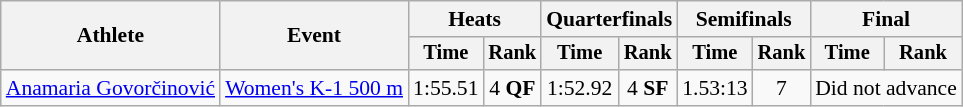<table class=wikitable style="font-size:90%">
<tr>
<th rowspan="2">Athlete</th>
<th rowspan="2">Event</th>
<th colspan=2>Heats</th>
<th colspan=2>Quarterfinals</th>
<th colspan=2>Semifinals</th>
<th colspan=2>Final</th>
</tr>
<tr style="font-size:95%">
<th>Time</th>
<th>Rank</th>
<th>Time</th>
<th>Rank</th>
<th>Time</th>
<th>Rank</th>
<th>Time</th>
<th>Rank</th>
</tr>
<tr align=center>
<td align=left><a href='#'>Anamaria Govorčinović</a></td>
<td align=left><a href='#'>Women's K-1 500 m</a></td>
<td>1:55.51</td>
<td>4 <strong>QF</strong></td>
<td>1:52.92</td>
<td>4 <strong>SF</strong></td>
<td>1.53:13</td>
<td>7</td>
<td colspan="2">Did not advance</td>
</tr>
</table>
